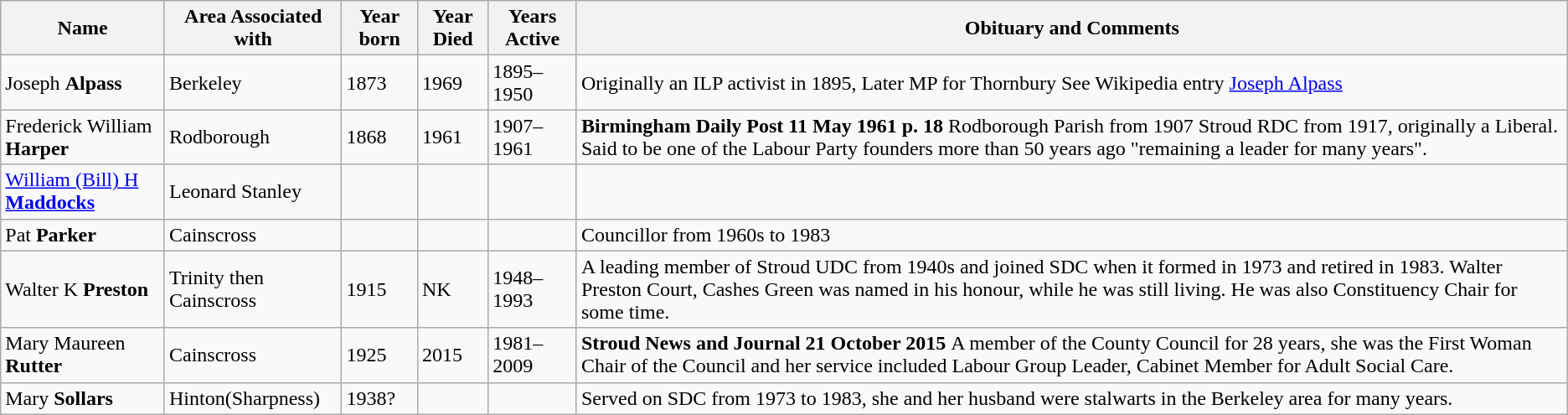<table class="wikitable">
<tr>
<th>Name</th>
<th>Area Associated with</th>
<th>Year born</th>
<th>Year Died</th>
<th>Years Active</th>
<th>Obituary and Comments</th>
</tr>
<tr>
<td>Joseph <strong>Alpass</strong></td>
<td>Berkeley</td>
<td>1873</td>
<td>1969</td>
<td>1895–1950</td>
<td>Originally an ILP activist in 1895, Later MP for Thornbury See Wikipedia entry <a href='#'>Joseph Alpass</a></td>
</tr>
<tr>
<td>Frederick William <strong>Harper</strong></td>
<td>Rodborough</td>
<td>1868</td>
<td>1961</td>
<td>1907–1961</td>
<td><strong>Birmingham Daily Post 11 May 1961 p. 18</strong> Rodborough Parish from 1907 Stroud RDC from 1917, originally a Liberal. Said to be one of the Labour Party founders more than 50 years ago "remaining a leader for many years".</td>
</tr>
<tr>
<td><a href='#'>William (Bill) H <strong>Maddocks</strong></a></td>
<td>Leonard Stanley</td>
<td></td>
<td></td>
<td></td>
<td></td>
</tr>
<tr>
<td>Pat <strong>Parker</strong></td>
<td>Cainscross</td>
<td></td>
<td></td>
<td></td>
<td>Councillor from 1960s to 1983</td>
</tr>
<tr>
<td>Walter K <strong> Preston</strong></td>
<td>Trinity then Cainscross</td>
<td>1915</td>
<td>NK</td>
<td>1948–1993</td>
<td>A leading member of Stroud UDC from 1940s and joined SDC when it formed in 1973 and retired in 1983. Walter Preston Court, Cashes Green was named in his honour, while he was still living. He was also Constituency Chair for some time.</td>
</tr>
<tr>
<td>Mary Maureen <strong>Rutter</strong></td>
<td>Cainscross</td>
<td>1925</td>
<td>2015</td>
<td>1981–2009</td>
<td><strong>Stroud News and Journal 21 October 2015 </strong> A member of the County Council for 28 years, she was the First Woman Chair of the Council and her service included Labour Group Leader, Cabinet Member for Adult Social Care.</td>
</tr>
<tr>
<td>Mary <strong>Sollars</strong></td>
<td>Hinton(Sharpness)</td>
<td>1938?</td>
<td></td>
<td></td>
<td>Served on SDC from 1973 to 1983, she and her husband were stalwarts in the Berkeley area for many years.</td>
</tr>
</table>
